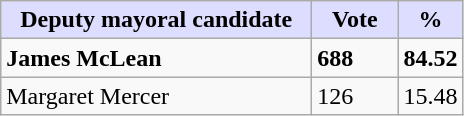<table class="wikitable">
<tr>
<th style="background:#ddf; width:200px;">Deputy mayoral candidate</th>
<th style="background:#ddf; width:50px;">Vote</th>
<th style="background:#ddf; width:30px;">%</th>
</tr>
<tr>
<td><strong>James McLean</strong></td>
<td><strong>688</strong></td>
<td><strong>84.52</strong></td>
</tr>
<tr>
<td>Margaret Mercer</td>
<td>126</td>
<td>15.48</td>
</tr>
</table>
